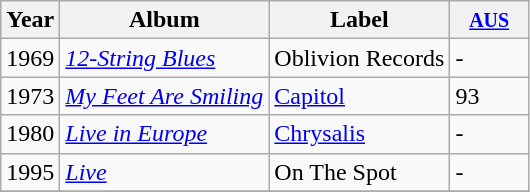<table class="wikitable">
<tr>
<th>Year</th>
<th>Album</th>
<th>Label</th>
<th width="45"><small><a href='#'>AUS</a></small></th>
</tr>
<tr>
<td>1969</td>
<td><em><a href='#'>12-String Blues</a></em></td>
<td>Oblivion Records</td>
<td>-</td>
</tr>
<tr>
<td>1973</td>
<td><em><a href='#'>My Feet Are Smiling</a></em></td>
<td><a href='#'>Capitol</a></td>
<td>93</td>
</tr>
<tr>
<td>1980</td>
<td><em><a href='#'>Live in Europe</a></em></td>
<td><a href='#'>Chrysalis</a></td>
<td>-</td>
</tr>
<tr>
<td>1995</td>
<td><em><a href='#'>Live</a></em></td>
<td>On The Spot</td>
<td>-</td>
</tr>
<tr>
</tr>
</table>
